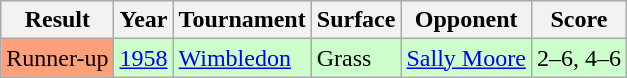<table class="sortable wikitable">
<tr>
<th>Result</th>
<th>Year</th>
<th>Tournament</th>
<th>Surface</th>
<th>Opponent</th>
<th class="unsortable">Score</th>
</tr>
<tr style="background:#ccffcc;">
<td bgcolor="FFA07A">Runner-up</td>
<td><a href='#'>1958</a></td>
<td><a href='#'>Wimbledon</a></td>
<td>Grass</td>
<td> <a href='#'>Sally Moore</a></td>
<td>2–6, 4–6</td>
</tr>
</table>
